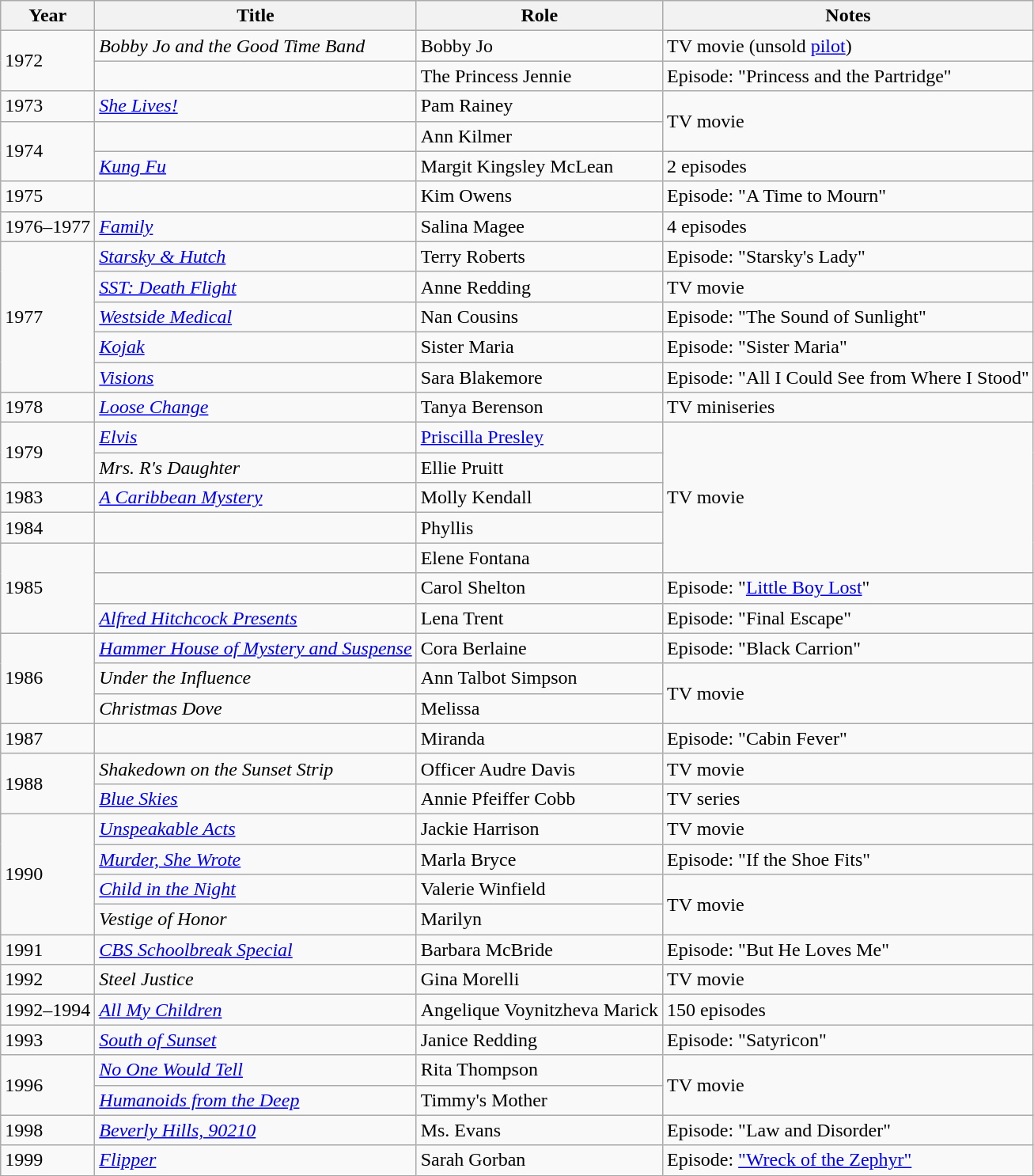<table class="wikitable sortable">
<tr>
<th>Year</th>
<th>Title</th>
<th>Role</th>
<th class="unsortable">Notes</th>
</tr>
<tr>
<td rowspan="2">1972</td>
<td><em>Bobby Jo and the Good Time Band</em></td>
<td>Bobby Jo</td>
<td>TV movie (unsold <a href='#'>pilot</a>)</td>
</tr>
<tr>
<td><em></em></td>
<td>The Princess Jennie</td>
<td>Episode: "Princess and the Partridge"</td>
</tr>
<tr>
<td>1973</td>
<td><em><a href='#'>She Lives!</a></em></td>
<td>Pam Rainey</td>
<td rowspan="2">TV movie</td>
</tr>
<tr>
<td rowspan="2">1974</td>
<td><em></em></td>
<td>Ann Kilmer</td>
</tr>
<tr>
<td><em><a href='#'>Kung Fu</a></em></td>
<td>Margit Kingsley McLean</td>
<td>2 episodes</td>
</tr>
<tr>
<td>1975</td>
<td><em></em></td>
<td>Kim Owens</td>
<td>Episode: "A Time to Mourn"</td>
</tr>
<tr>
<td>1976–1977</td>
<td><em><a href='#'>Family</a></em></td>
<td>Salina Magee</td>
<td>4 episodes</td>
</tr>
<tr>
<td rowspan="5">1977</td>
<td><em><a href='#'>Starsky & Hutch</a></em></td>
<td>Terry Roberts</td>
<td>Episode: "Starsky's Lady"</td>
</tr>
<tr>
<td><em><a href='#'>SST: Death Flight</a></em></td>
<td>Anne Redding</td>
<td>TV movie</td>
</tr>
<tr>
<td><em><a href='#'>Westside Medical</a></em></td>
<td>Nan Cousins</td>
<td>Episode: "The Sound of Sunlight"</td>
</tr>
<tr>
<td><em><a href='#'>Kojak</a></em></td>
<td>Sister Maria</td>
<td>Episode: "Sister Maria"</td>
</tr>
<tr>
<td><em><a href='#'>Visions</a></em></td>
<td>Sara Blakemore</td>
<td>Episode: "All I Could See from Where I Stood"</td>
</tr>
<tr>
<td>1978</td>
<td><em><a href='#'>Loose Change</a></em></td>
<td>Tanya Berenson</td>
<td>TV miniseries</td>
</tr>
<tr>
<td rowspan="2">1979</td>
<td><em><a href='#'>Elvis</a></em></td>
<td><a href='#'>Priscilla Presley</a></td>
<td rowspan="5">TV movie</td>
</tr>
<tr>
<td><em>Mrs. R's Daughter</em></td>
<td>Ellie Pruitt</td>
</tr>
<tr>
<td>1983</td>
<td><em><a href='#'>A Caribbean Mystery</a></em></td>
<td>Molly Kendall</td>
</tr>
<tr>
<td>1984</td>
<td><em></em></td>
<td>Phyllis</td>
</tr>
<tr>
<td rowspan="3">1985</td>
<td><em></em></td>
<td>Elene Fontana</td>
</tr>
<tr>
<td><em></em></td>
<td>Carol Shelton</td>
<td>Episode: "<a href='#'>Little Boy Lost</a>"</td>
</tr>
<tr>
<td><em><a href='#'>Alfred Hitchcock Presents</a></em></td>
<td>Lena Trent</td>
<td>Episode: "Final Escape"</td>
</tr>
<tr>
<td rowspan="3">1986</td>
<td><em><a href='#'>Hammer House of Mystery and Suspense</a></em></td>
<td>Cora Berlaine</td>
<td>Episode: "Black Carrion"</td>
</tr>
<tr>
<td><em>Under the Influence</em></td>
<td>Ann Talbot Simpson</td>
<td rowspan="2">TV movie</td>
</tr>
<tr>
<td><em>Christmas Dove</em></td>
<td>Melissa</td>
</tr>
<tr>
<td>1987</td>
<td><em></em></td>
<td>Miranda</td>
<td>Episode: "Cabin Fever"</td>
</tr>
<tr>
<td rowspan="2">1988</td>
<td><em>Shakedown on the Sunset Strip</em></td>
<td>Officer Audre Davis</td>
<td>TV movie</td>
</tr>
<tr>
<td><em><a href='#'>Blue Skies</a></em></td>
<td>Annie Pfeiffer Cobb</td>
<td>TV series</td>
</tr>
<tr>
<td rowspan="4">1990</td>
<td><em><a href='#'>Unspeakable Acts</a></em></td>
<td>Jackie Harrison</td>
<td>TV movie</td>
</tr>
<tr>
<td><em><a href='#'>Murder, She Wrote</a></em></td>
<td>Marla Bryce</td>
<td>Episode: "If the Shoe Fits"</td>
</tr>
<tr>
<td><em><a href='#'>Child in the Night</a></em></td>
<td>Valerie Winfield</td>
<td rowspan="2">TV movie</td>
</tr>
<tr>
<td><em>Vestige of Honor</em></td>
<td>Marilyn</td>
</tr>
<tr>
<td>1991</td>
<td><em><a href='#'>CBS Schoolbreak Special</a></em></td>
<td>Barbara McBride</td>
<td>Episode: "But He Loves Me"</td>
</tr>
<tr>
<td>1992</td>
<td><em>Steel Justice</em></td>
<td>Gina Morelli</td>
<td>TV movie</td>
</tr>
<tr>
<td>1992–1994</td>
<td><em><a href='#'>All My Children</a></em></td>
<td>Angelique Voynitzheva Marick</td>
<td>150 episodes</td>
</tr>
<tr>
<td>1993</td>
<td><em><a href='#'>South of Sunset</a></em></td>
<td>Janice Redding</td>
<td>Episode: "Satyricon"</td>
</tr>
<tr>
<td rowspan="2">1996</td>
<td><em><a href='#'>No One Would Tell</a></em></td>
<td>Rita Thompson</td>
<td rowspan="2">TV movie</td>
</tr>
<tr>
<td><em><a href='#'>Humanoids from the Deep</a></em></td>
<td>Timmy's Mother</td>
</tr>
<tr>
<td>1998</td>
<td><em><a href='#'>Beverly Hills, 90210</a></em></td>
<td>Ms. Evans</td>
<td>Episode: "Law and Disorder"</td>
</tr>
<tr>
<td>1999</td>
<td><em><a href='#'>Flipper</a></em></td>
<td>Sarah Gorban</td>
<td>Episode: <a href='#'>"Wreck of the Zephyr"</a></td>
</tr>
</table>
